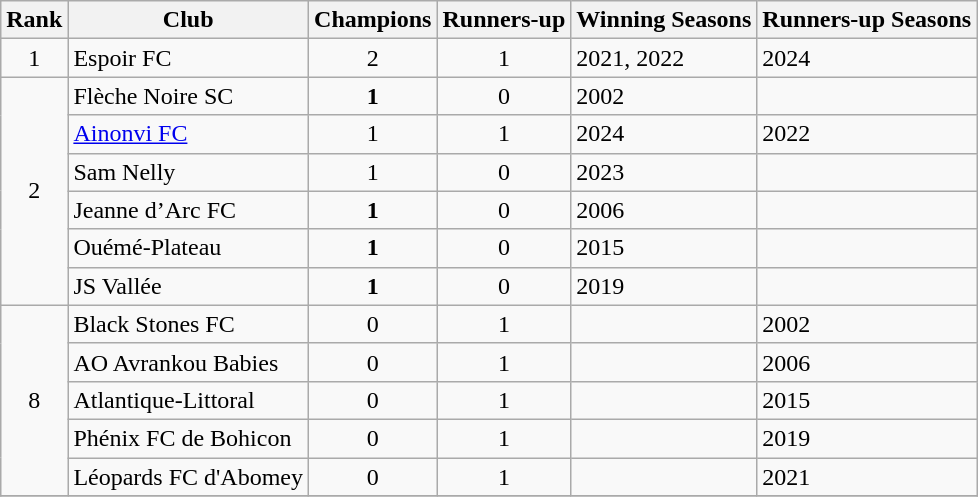<table class="wikitable">
<tr>
<th>Rank</th>
<th>Club</th>
<th>Champions</th>
<th>Runners-up</th>
<th>Winning Seasons</th>
<th>Runners-up Seasons</th>
</tr>
<tr>
<td align=center>1</td>
<td>Espoir FC</td>
<td align=center>2</td>
<td align=center>1</td>
<td>2021, 2022</td>
<td>2024</td>
</tr>
<tr>
<td align=center rowspan=6>2</td>
<td>Flèche Noire SC</td>
<td align=center><strong>1</strong></td>
<td align=center>0</td>
<td>2002</td>
<td></td>
</tr>
<tr>
<td><a href='#'>Ainonvi FC</a></td>
<td align=center>1</td>
<td align=center>1</td>
<td>2024</td>
<td>2022</td>
</tr>
<tr>
<td>Sam Nelly</td>
<td align=center>1</td>
<td align=center>0</td>
<td>2023</td>
<td></td>
</tr>
<tr>
<td>Jeanne d’Arc FC</td>
<td align=center><strong>1</strong></td>
<td align=center>0</td>
<td>2006</td>
<td></td>
</tr>
<tr>
<td>Ouémé-Plateau</td>
<td align=center><strong>1</strong></td>
<td align=center>0</td>
<td>2015</td>
<td></td>
</tr>
<tr>
<td>JS Vallée</td>
<td align=center><strong>1</strong></td>
<td align=center>0</td>
<td>2019</td>
<td></td>
</tr>
<tr>
<td align=center rowspan=5>8</td>
<td>Black Stones FC</td>
<td align=center>0</td>
<td align=center>1</td>
<td></td>
<td>2002</td>
</tr>
<tr>
<td>AO Avrankou Babies</td>
<td align=center>0</td>
<td align=center>1</td>
<td></td>
<td>2006</td>
</tr>
<tr>
<td>Atlantique-Littoral</td>
<td align=center>0</td>
<td align=center>1</td>
<td></td>
<td>2015</td>
</tr>
<tr>
<td>Phénix FC de Bohicon</td>
<td align=center>0</td>
<td align=center>1</td>
<td></td>
<td>2019</td>
</tr>
<tr>
<td>Léopards FC d'Abomey</td>
<td align=center>0</td>
<td align=center>1</td>
<td></td>
<td>2021</td>
</tr>
<tr>
</tr>
</table>
